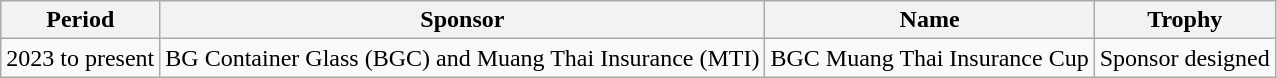<table class="wikitable" style="text-align:center;margin-left:1em;float:left">
<tr>
<th>Period</th>
<th>Sponsor</th>
<th>Name</th>
<th>Trophy</th>
</tr>
<tr>
<td>2023 to present</td>
<td>BG Container Glass (BGC) and Muang Thai Insurance (MTI)</td>
<td>BGC Muang Thai Insurance Cup</td>
<td>Sponsor designed</td>
</tr>
</table>
